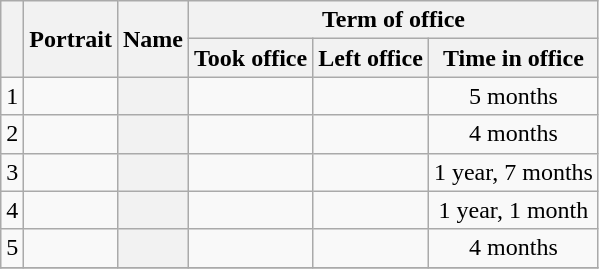<table class="wikitable sortable" style="text-align:center">
<tr>
<th rowspan="2" scope="col"></th>
<th rowspan="2" scope="col" class="unsortable">Portrait</th>
<th rowspan="2" scope="col">Name</th>
<th colspan="3" scope="col">Term of office</th>
</tr>
<tr>
<th scope="col">Took office</th>
<th scope="col">Left office</th>
<th scope="col">Time in office</th>
</tr>
<tr>
<td>1</td>
<td></td>
<th scope="row"></th>
<td></td>
<td></td>
<td>5 months</td>
</tr>
<tr>
<td>2</td>
<td></td>
<th scope="row"></th>
<td></td>
<td></td>
<td>4 months</td>
</tr>
<tr>
<td>3</td>
<td></td>
<th scope="row"></th>
<td></td>
<td></td>
<td>1 year, 7 months</td>
</tr>
<tr>
<td>4</td>
<td></td>
<th scope="row"></th>
<td></td>
<td></td>
<td>1 year, 1 month</td>
</tr>
<tr>
<td>5</td>
<td></td>
<th scope="row"></th>
<td></td>
<td></td>
<td>4 months</td>
</tr>
<tr>
</tr>
</table>
